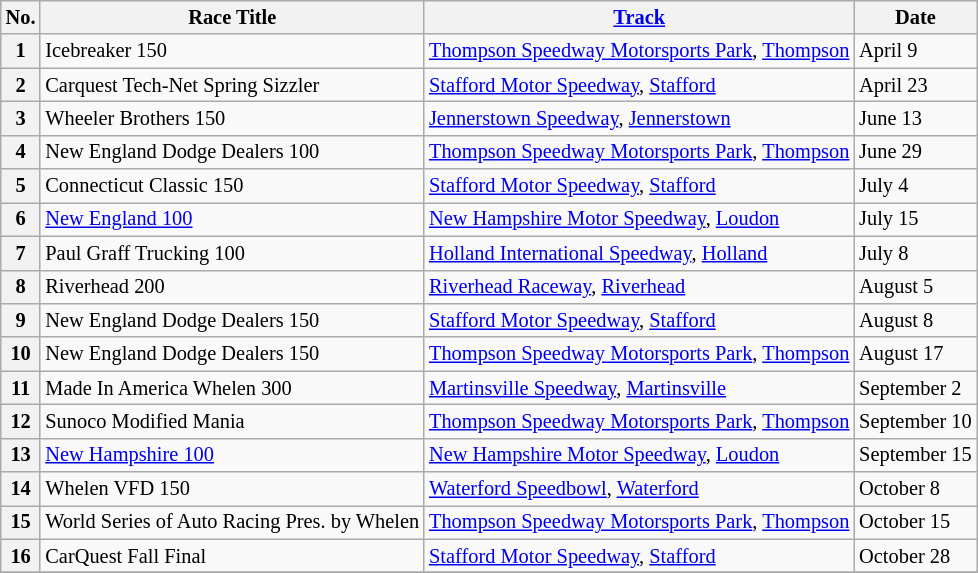<table class="wikitable" style="font-size:85%;">
<tr>
<th>No.</th>
<th>Race Title</th>
<th><a href='#'>Track</a></th>
<th>Date</th>
</tr>
<tr>
<th>1</th>
<td>Icebreaker 150</td>
<td><a href='#'>Thompson Speedway Motorsports Park</a>, <a href='#'>Thompson</a></td>
<td>April 9</td>
</tr>
<tr>
<th>2</th>
<td>Carquest Tech-Net Spring Sizzler</td>
<td><a href='#'>Stafford Motor Speedway</a>, <a href='#'>Stafford</a></td>
<td>April 23</td>
</tr>
<tr>
<th>3</th>
<td>Wheeler Brothers 150</td>
<td><a href='#'>Jennerstown Speedway</a>, <a href='#'>Jennerstown</a></td>
<td>June 13</td>
</tr>
<tr>
<th>4</th>
<td>New England Dodge Dealers 100</td>
<td><a href='#'>Thompson Speedway Motorsports Park</a>, <a href='#'>Thompson</a></td>
<td>June 29</td>
</tr>
<tr>
<th>5</th>
<td>Connecticut Classic 150</td>
<td><a href='#'>Stafford Motor Speedway</a>, <a href='#'>Stafford</a></td>
<td>July 4</td>
</tr>
<tr>
<th>6</th>
<td><a href='#'>New England 100</a></td>
<td><a href='#'>New Hampshire Motor Speedway</a>, <a href='#'>Loudon</a></td>
<td>July 15</td>
</tr>
<tr>
<th>7</th>
<td>Paul Graff Trucking 100</td>
<td><a href='#'>Holland International Speedway</a>, <a href='#'>Holland</a></td>
<td>July 8</td>
</tr>
<tr>
<th>8</th>
<td>Riverhead 200</td>
<td><a href='#'>Riverhead Raceway</a>, <a href='#'>Riverhead</a></td>
<td>August 5</td>
</tr>
<tr>
<th>9</th>
<td>New England Dodge Dealers 150</td>
<td><a href='#'>Stafford Motor Speedway</a>, <a href='#'>Stafford</a></td>
<td>August 8</td>
</tr>
<tr>
<th>10</th>
<td>New England Dodge Dealers 150</td>
<td><a href='#'>Thompson Speedway Motorsports Park</a>, <a href='#'>Thompson</a></td>
<td>August 17</td>
</tr>
<tr>
<th>11</th>
<td>Made In America Whelen 300</td>
<td><a href='#'>Martinsville Speedway</a>, <a href='#'>Martinsville</a></td>
<td>September 2</td>
</tr>
<tr>
<th>12</th>
<td>Sunoco Modified Mania</td>
<td><a href='#'>Thompson Speedway Motorsports Park</a>, <a href='#'>Thompson</a></td>
<td>September 10</td>
</tr>
<tr>
<th>13</th>
<td><a href='#'>New Hampshire 100</a></td>
<td><a href='#'>New Hampshire Motor Speedway</a>, <a href='#'>Loudon</a></td>
<td>September 15</td>
</tr>
<tr>
<th>14</th>
<td>Whelen VFD 150</td>
<td><a href='#'>Waterford Speedbowl</a>, <a href='#'>Waterford</a></td>
<td>October 8</td>
</tr>
<tr>
<th>15</th>
<td>World Series of Auto Racing Pres. by Whelen</td>
<td><a href='#'>Thompson Speedway Motorsports Park</a>, <a href='#'>Thompson</a></td>
<td>October 15</td>
</tr>
<tr>
<th>16</th>
<td>CarQuest Fall Final</td>
<td><a href='#'>Stafford Motor Speedway</a>, <a href='#'>Stafford</a></td>
<td>October 28</td>
</tr>
<tr>
</tr>
</table>
